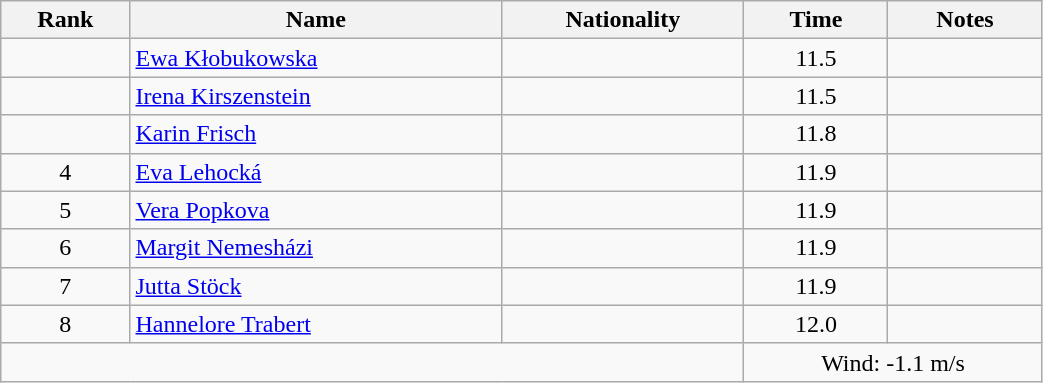<table class="wikitable sortable" style="text-align:center;width: 55%">
<tr>
<th>Rank</th>
<th>Name</th>
<th>Nationality</th>
<th>Time</th>
<th>Notes</th>
</tr>
<tr>
<td></td>
<td align=left><a href='#'>Ewa Kłobukowska</a></td>
<td align=left></td>
<td>11.5</td>
<td></td>
</tr>
<tr>
<td></td>
<td align=left><a href='#'>Irena Kirszenstein</a></td>
<td align=left></td>
<td>11.5</td>
<td></td>
</tr>
<tr>
<td></td>
<td align=left><a href='#'>Karin Frisch</a></td>
<td align=left></td>
<td>11.8</td>
<td></td>
</tr>
<tr>
<td>4</td>
<td align=left><a href='#'>Eva Lehocká</a></td>
<td align=left></td>
<td>11.9</td>
<td></td>
</tr>
<tr>
<td>5</td>
<td align=left><a href='#'>Vera Popkova</a></td>
<td align=left></td>
<td>11.9</td>
<td></td>
</tr>
<tr>
<td>6</td>
<td align=left><a href='#'>Margit Nemesházi</a></td>
<td align=left></td>
<td>11.9</td>
<td></td>
</tr>
<tr>
<td>7</td>
<td align=left><a href='#'>Jutta Stöck</a></td>
<td align=left></td>
<td>11.9</td>
<td></td>
</tr>
<tr>
<td>8</td>
<td align=left><a href='#'>Hannelore Trabert</a></td>
<td align=left></td>
<td>12.0</td>
<td></td>
</tr>
<tr>
<td colspan="3"></td>
<td colspan="2">Wind: -1.1 m/s</td>
</tr>
</table>
